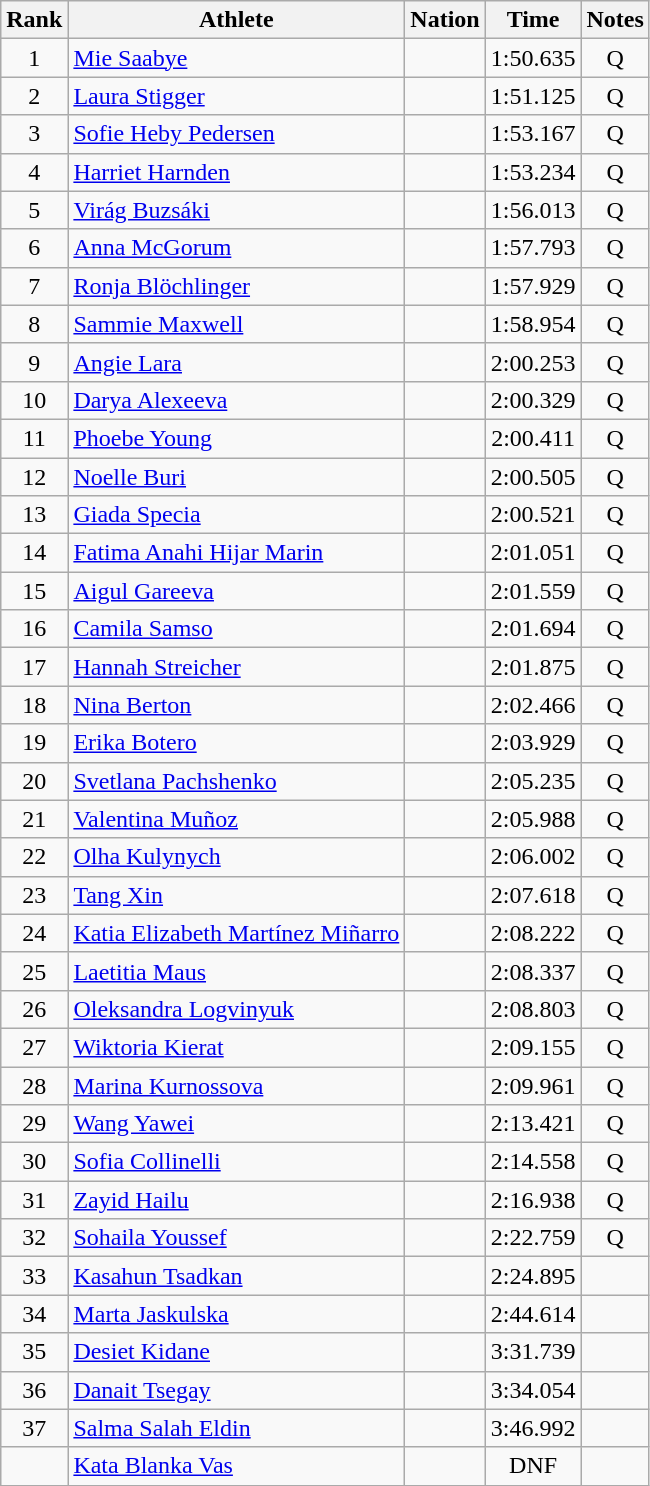<table class="wikitable sortable" style="text-align:center">
<tr>
<th>Rank</th>
<th>Athlete</th>
<th>Nation</th>
<th>Time</th>
<th>Notes</th>
</tr>
<tr>
<td>1</td>
<td align=left><a href='#'>Mie Saabye</a></td>
<td align=left></td>
<td>1:50.635</td>
<td>Q</td>
</tr>
<tr>
<td>2</td>
<td align=left><a href='#'>Laura Stigger</a></td>
<td align=left></td>
<td>1:51.125</td>
<td>Q</td>
</tr>
<tr>
<td>3</td>
<td align=left><a href='#'>Sofie Heby Pedersen</a></td>
<td align=left></td>
<td>1:53.167</td>
<td>Q</td>
</tr>
<tr>
<td>4</td>
<td align=left><a href='#'>Harriet Harnden</a></td>
<td align=left></td>
<td>1:53.234</td>
<td>Q</td>
</tr>
<tr>
<td>5</td>
<td align=left><a href='#'>Virág Buzsáki</a></td>
<td align=left></td>
<td>1:56.013</td>
<td>Q</td>
</tr>
<tr>
<td>6</td>
<td align=left><a href='#'>Anna McGorum</a></td>
<td align=left></td>
<td>1:57.793</td>
<td>Q</td>
</tr>
<tr>
<td>7</td>
<td align=left><a href='#'>Ronja  Blöchlinger</a></td>
<td align=left></td>
<td>1:57.929</td>
<td>Q</td>
</tr>
<tr>
<td>8</td>
<td align=left><a href='#'>Sammie Maxwell</a></td>
<td align=left></td>
<td>1:58.954</td>
<td>Q</td>
</tr>
<tr>
<td>9</td>
<td align=left><a href='#'>Angie Lara</a></td>
<td align=left></td>
<td>2:00.253</td>
<td>Q</td>
</tr>
<tr>
<td>10</td>
<td align=left><a href='#'>Darya Alexeeva</a></td>
<td align=left></td>
<td>2:00.329</td>
<td>Q</td>
</tr>
<tr>
<td>11</td>
<td align=left><a href='#'>Phoebe Young</a></td>
<td align=left></td>
<td>2:00.411</td>
<td>Q</td>
</tr>
<tr>
<td>12</td>
<td align=left><a href='#'>Noelle Buri</a></td>
<td align=left></td>
<td>2:00.505</td>
<td>Q</td>
</tr>
<tr>
<td>13</td>
<td align=left><a href='#'>Giada Specia</a></td>
<td align=left></td>
<td>2:00.521</td>
<td>Q</td>
</tr>
<tr>
<td>14</td>
<td align=left><a href='#'>Fatima Anahi Hijar Marin</a></td>
<td align=left></td>
<td>2:01.051</td>
<td>Q</td>
</tr>
<tr>
<td>15</td>
<td align=left><a href='#'>Aigul Gareeva</a></td>
<td align=left></td>
<td>2:01.559</td>
<td>Q</td>
</tr>
<tr>
<td>16</td>
<td align=left><a href='#'>Camila Samso</a></td>
<td align=left></td>
<td>2:01.694</td>
<td>Q</td>
</tr>
<tr>
<td>17</td>
<td align=left><a href='#'>Hannah Streicher</a></td>
<td align=left></td>
<td>2:01.875</td>
<td>Q</td>
</tr>
<tr>
<td>18</td>
<td align=left><a href='#'>Nina Berton</a></td>
<td align=left></td>
<td>2:02.466</td>
<td>Q</td>
</tr>
<tr>
<td>19</td>
<td align=left><a href='#'>Erika Botero</a></td>
<td align=left></td>
<td>2:03.929</td>
<td>Q</td>
</tr>
<tr>
<td>20</td>
<td align=left><a href='#'>Svetlana Pachshenko</a></td>
<td align=left></td>
<td>2:05.235</td>
<td>Q</td>
</tr>
<tr>
<td>21</td>
<td align=left><a href='#'>Valentina Muñoz</a></td>
<td align=left></td>
<td>2:05.988</td>
<td>Q</td>
</tr>
<tr>
<td>22</td>
<td align=left><a href='#'>Olha Kulynych</a></td>
<td align=left></td>
<td>2:06.002</td>
<td>Q</td>
</tr>
<tr>
<td>23</td>
<td align=left><a href='#'>Tang Xin</a></td>
<td align=left></td>
<td>2:07.618</td>
<td>Q</td>
</tr>
<tr>
<td>24</td>
<td align=left><a href='#'>Katia Elizabeth Martínez Miñarro</a></td>
<td align=left></td>
<td>2:08.222</td>
<td>Q</td>
</tr>
<tr>
<td>25</td>
<td align=left><a href='#'>Laetitia Maus</a></td>
<td align=left></td>
<td>2:08.337</td>
<td>Q</td>
</tr>
<tr>
<td>26</td>
<td align=left><a href='#'>Oleksandra Logvinyuk</a></td>
<td align=left></td>
<td>2:08.803</td>
<td>Q</td>
</tr>
<tr>
<td>27</td>
<td align=left><a href='#'>Wiktoria Kierat</a></td>
<td align=left></td>
<td>2:09.155</td>
<td>Q</td>
</tr>
<tr>
<td>28</td>
<td align=left><a href='#'>Marina Kurnossova</a></td>
<td align=left></td>
<td>2:09.961</td>
<td>Q</td>
</tr>
<tr>
<td>29</td>
<td align=left><a href='#'>Wang Yawei</a></td>
<td align=left></td>
<td>2:13.421</td>
<td>Q</td>
</tr>
<tr>
<td>30</td>
<td align=left><a href='#'>Sofia Collinelli</a></td>
<td align=left></td>
<td>2:14.558</td>
<td>Q</td>
</tr>
<tr>
<td>31</td>
<td align=left><a href='#'>Zayid Hailu</a></td>
<td align=left></td>
<td>2:16.938</td>
<td>Q</td>
</tr>
<tr>
<td>32</td>
<td align=left><a href='#'>Sohaila Youssef</a></td>
<td align=left></td>
<td>2:22.759</td>
<td>Q</td>
</tr>
<tr>
<td>33</td>
<td align=left><a href='#'>Kasahun Tsadkan</a></td>
<td align=left></td>
<td>2:24.895</td>
<td></td>
</tr>
<tr>
<td>34</td>
<td align=left><a href='#'>Marta Jaskulska</a></td>
<td align=left></td>
<td>2:44.614</td>
<td></td>
</tr>
<tr>
<td>35</td>
<td align=left><a href='#'>Desiet Kidane</a></td>
<td align=left></td>
<td>3:31.739</td>
<td></td>
</tr>
<tr>
<td>36</td>
<td align=left><a href='#'>Danait Tsegay</a></td>
<td align=left></td>
<td>3:34.054</td>
<td></td>
</tr>
<tr>
<td>37</td>
<td align=left><a href='#'>Salma Salah Eldin</a></td>
<td align=left></td>
<td>3:46.992</td>
<td></td>
</tr>
<tr>
<td></td>
<td align=left><a href='#'>Kata Blanka Vas</a></td>
<td align=left></td>
<td>DNF</td>
<td></td>
</tr>
</table>
